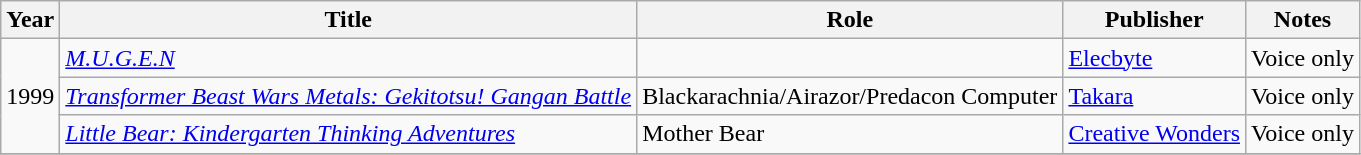<table class="wikitable sortable">
<tr>
<th>Year</th>
<th>Title</th>
<th>Role</th>
<th>Publisher</th>
<th class="unsortable">Notes</th>
</tr>
<tr>
<td rowspan="3">1999</td>
<td><em><a href='#'>M.U.G.E.N</a></em></td>
<td></td>
<td><a href='#'>Elecbyte</a></td>
<td>Voice only</td>
</tr>
<tr>
<td><em><a href='#'>Transformer Beast Wars Metals: Gekitotsu! Gangan Battle</a></em></td>
<td>Blackarachnia/Airazor/Predacon Computer</td>
<td><a href='#'>Takara</a></td>
<td>Voice only</td>
</tr>
<tr>
<td><em><a href='#'>Little Bear: Kindergarten Thinking Adventures</a></em></td>
<td>Mother Bear</td>
<td><a href='#'>Creative Wonders</a></td>
<td>Voice only</td>
</tr>
<tr>
</tr>
</table>
